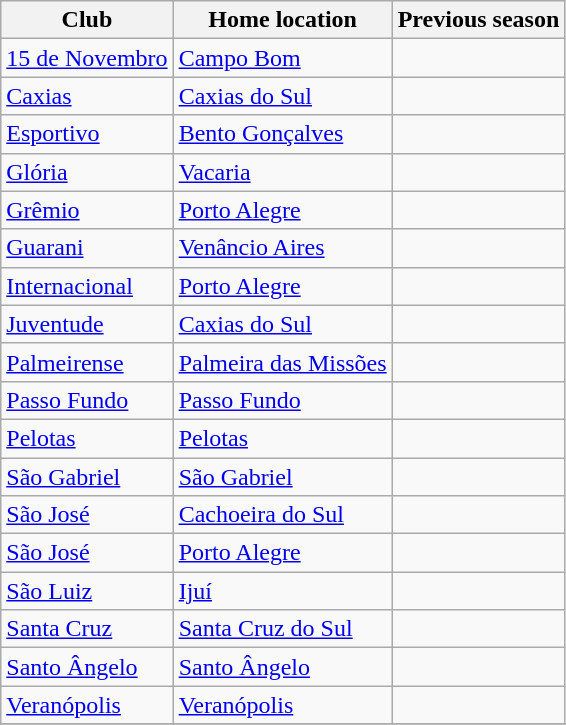<table class="wikitable sortable">
<tr>
<th>Club</th>
<th>Home location</th>
<th>Previous season</th>
</tr>
<tr>
<td><a href='#'>15 de Novembro</a></td>
<td><a href='#'>Campo Bom</a></td>
<td></td>
</tr>
<tr>
<td><a href='#'>Caxias</a></td>
<td><a href='#'>Caxias do Sul</a></td>
<td></td>
</tr>
<tr>
<td><a href='#'>Esportivo</a></td>
<td><a href='#'>Bento Gonçalves</a></td>
<td></td>
</tr>
<tr>
<td><a href='#'>Glória</a></td>
<td><a href='#'>Vacaria</a></td>
<td></td>
</tr>
<tr>
<td><a href='#'>Grêmio</a></td>
<td><a href='#'>Porto Alegre</a></td>
<td></td>
</tr>
<tr>
<td><a href='#'>Guarani</a></td>
<td><a href='#'>Venâncio Aires</a></td>
<td></td>
</tr>
<tr>
<td><a href='#'>Internacional</a></td>
<td><a href='#'>Porto Alegre</a></td>
<td></td>
</tr>
<tr>
<td><a href='#'>Juventude</a></td>
<td><a href='#'>Caxias do Sul</a></td>
<td></td>
</tr>
<tr>
<td><a href='#'>Palmeirense</a></td>
<td><a href='#'>Palmeira das Missões</a></td>
<td></td>
</tr>
<tr>
<td><a href='#'>Passo Fundo</a></td>
<td><a href='#'>Passo Fundo</a></td>
<td></td>
</tr>
<tr>
<td><a href='#'>Pelotas</a></td>
<td><a href='#'>Pelotas</a></td>
<td></td>
</tr>
<tr>
<td><a href='#'>São Gabriel</a></td>
<td><a href='#'>São Gabriel</a></td>
<td></td>
</tr>
<tr>
<td><a href='#'>São José</a></td>
<td><a href='#'>Cachoeira do Sul</a></td>
<td></td>
</tr>
<tr>
<td><a href='#'>São José</a></td>
<td><a href='#'>Porto Alegre</a></td>
<td></td>
</tr>
<tr>
<td><a href='#'>São Luiz</a></td>
<td><a href='#'>Ijuí</a></td>
<td></td>
</tr>
<tr>
<td><a href='#'>Santa Cruz</a></td>
<td><a href='#'>Santa Cruz do Sul</a></td>
<td></td>
</tr>
<tr>
<td><a href='#'>Santo Ângelo</a></td>
<td><a href='#'>Santo Ângelo</a></td>
<td></td>
</tr>
<tr>
<td><a href='#'>Veranópolis</a></td>
<td><a href='#'>Veranópolis</a></td>
<td></td>
</tr>
<tr>
</tr>
</table>
